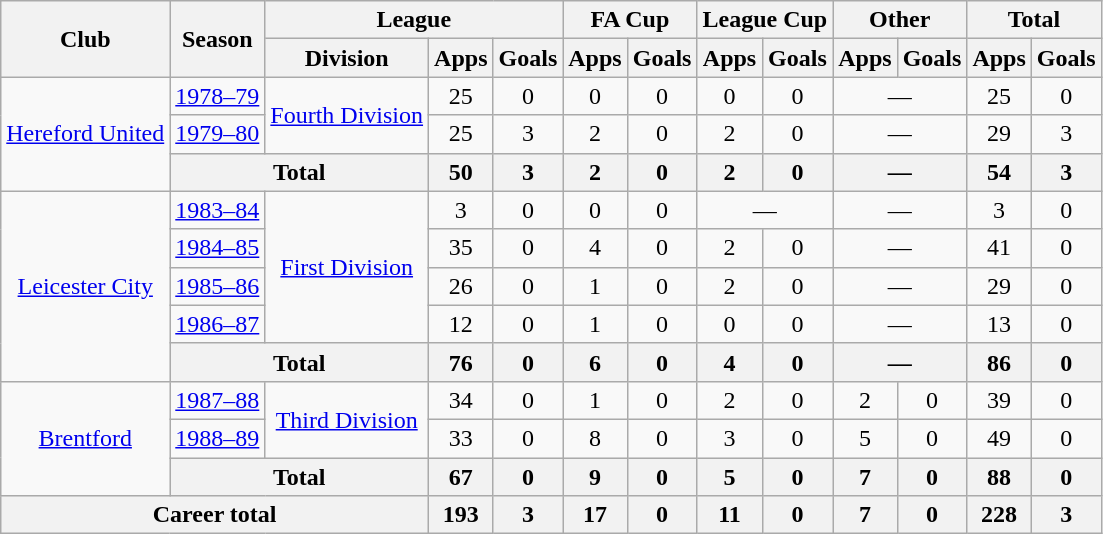<table class="wikitable" style="text-align: center;">
<tr>
<th rowspan="2">Club</th>
<th rowspan="2">Season</th>
<th colspan="3">League</th>
<th colspan="2">FA Cup</th>
<th colspan="2">League Cup</th>
<th colspan="2">Other</th>
<th colspan="2">Total</th>
</tr>
<tr>
<th>Division</th>
<th>Apps</th>
<th>Goals</th>
<th>Apps</th>
<th>Goals</th>
<th>Apps</th>
<th>Goals</th>
<th>Apps</th>
<th>Goals</th>
<th>Apps</th>
<th>Goals</th>
</tr>
<tr>
<td rowspan="3"><a href='#'>Hereford United</a></td>
<td><a href='#'>1978–79</a></td>
<td rowspan="2"><a href='#'>Fourth Division</a></td>
<td>25</td>
<td>0</td>
<td>0</td>
<td>0</td>
<td>0</td>
<td>0</td>
<td colspan="2">—</td>
<td>25</td>
<td>0</td>
</tr>
<tr>
<td><a href='#'>1979–80</a></td>
<td>25</td>
<td>3</td>
<td>2</td>
<td>0</td>
<td>2</td>
<td>0</td>
<td colspan="2">—</td>
<td>29</td>
<td>3</td>
</tr>
<tr>
<th colspan="2">Total</th>
<th>50</th>
<th>3</th>
<th>2</th>
<th>0</th>
<th>2</th>
<th>0</th>
<th colspan="2">—</th>
<th>54</th>
<th>3</th>
</tr>
<tr>
<td rowspan="5"><a href='#'>Leicester City</a></td>
<td><a href='#'>1983–84</a></td>
<td rowspan="4"><a href='#'>First Division</a></td>
<td>3</td>
<td>0</td>
<td>0</td>
<td>0</td>
<td colspan="2">—</td>
<td colspan="2">—</td>
<td>3</td>
<td>0</td>
</tr>
<tr>
<td><a href='#'>1984–85</a></td>
<td>35</td>
<td>0</td>
<td>4</td>
<td>0</td>
<td>2</td>
<td>0</td>
<td colspan="2">—</td>
<td>41</td>
<td>0</td>
</tr>
<tr>
<td><a href='#'>1985–86</a></td>
<td>26</td>
<td>0</td>
<td>1</td>
<td>0</td>
<td>2</td>
<td>0</td>
<td colspan="2">—</td>
<td>29</td>
<td>0</td>
</tr>
<tr>
<td><a href='#'>1986–87</a></td>
<td>12</td>
<td>0</td>
<td>1</td>
<td>0</td>
<td>0</td>
<td>0</td>
<td colspan="2">—</td>
<td>13</td>
<td>0</td>
</tr>
<tr>
<th colspan="2">Total</th>
<th>76</th>
<th>0</th>
<th>6</th>
<th>0</th>
<th>4</th>
<th>0</th>
<th colspan="2">—</th>
<th>86</th>
<th>0</th>
</tr>
<tr>
<td rowspan="3"><a href='#'>Brentford</a></td>
<td><a href='#'>1987–88</a></td>
<td rowspan="2"><a href='#'>Third Division</a></td>
<td>34</td>
<td>0</td>
<td>1</td>
<td>0</td>
<td>2</td>
<td>0</td>
<td>2</td>
<td>0</td>
<td>39</td>
<td>0</td>
</tr>
<tr>
<td><a href='#'>1988–89</a></td>
<td>33</td>
<td>0</td>
<td>8</td>
<td>0</td>
<td>3</td>
<td>0</td>
<td>5</td>
<td>0</td>
<td>49</td>
<td>0</td>
</tr>
<tr>
<th colspan="2">Total</th>
<th>67</th>
<th>0</th>
<th>9</th>
<th>0</th>
<th>5</th>
<th>0</th>
<th>7</th>
<th>0</th>
<th>88</th>
<th>0</th>
</tr>
<tr>
<th colspan="3">Career total</th>
<th>193</th>
<th>3</th>
<th>17</th>
<th>0</th>
<th>11</th>
<th>0</th>
<th>7</th>
<th>0</th>
<th>228</th>
<th>3</th>
</tr>
</table>
